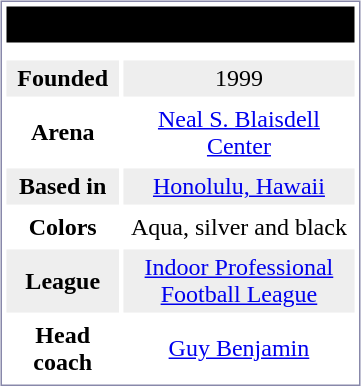<table style="margin:5px; border:1px solid #8888AA;" align=right cellpadding=3 cellspacing=3 width=240>
<tr align="center" bgcolor= "#000000">
<td colspan=2><span><strong>Hawaii Hammerheads</strong></span></td>
</tr>
<tr align="center">
<td colspan=2></td>
</tr>
<tr align="center" bgcolor="#eeeeee">
<td><strong>Founded</strong></td>
<td>1999</td>
</tr>
<tr align="center">
<td><strong>Arena</strong></td>
<td><a href='#'>Neal S. Blaisdell Center</a></td>
</tr>
<tr align="center" bgcolor="#eeeeee">
<td><strong>Based in</strong></td>
<td><a href='#'>Honolulu, Hawaii</a></td>
</tr>
<tr align="center">
<td><strong>Colors</strong></td>
<td>Aqua, silver and black</td>
</tr>
<tr align="center" bgcolor="#eeeeee">
<td><strong>League</strong></td>
<td><a href='#'>Indoor Professional Football League</a></td>
</tr>
<tr align="center">
<td><strong>Head coach</strong></td>
<td><a href='#'>Guy Benjamin</a></td>
</tr>
</table>
